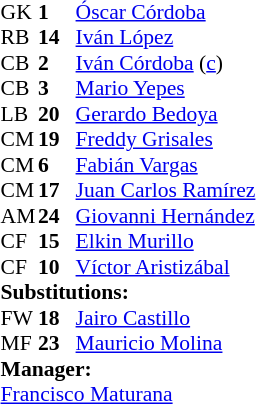<table cellspacing="0" cellpadding="0" style="font-size:90%; margin:auto;">
<tr>
<th width="25"></th>
<th width="25"></th>
</tr>
<tr>
<td>GK</td>
<td><strong>1</strong></td>
<td><a href='#'>Óscar Córdoba</a></td>
</tr>
<tr>
<td>RB</td>
<td><strong>14</strong></td>
<td><a href='#'>Iván López</a></td>
</tr>
<tr>
<td>CB</td>
<td><strong>2</strong></td>
<td><a href='#'>Iván Córdoba</a> (<a href='#'>c</a>)</td>
</tr>
<tr>
<td>CB</td>
<td><strong>3</strong></td>
<td><a href='#'>Mario Yepes</a></td>
</tr>
<tr>
<td>LB</td>
<td><strong>20</strong></td>
<td><a href='#'>Gerardo Bedoya</a></td>
<td></td>
</tr>
<tr>
<td>CM</td>
<td><strong>19</strong></td>
<td><a href='#'>Freddy Grisales</a></td>
</tr>
<tr>
<td>CM</td>
<td><strong>6</strong></td>
<td><a href='#'>Fabián Vargas</a></td>
<td></td>
</tr>
<tr>
<td>CM</td>
<td><strong>17</strong></td>
<td><a href='#'>Juan Carlos Ramírez</a></td>
</tr>
<tr>
<td>AM</td>
<td><strong>24</strong></td>
<td><a href='#'>Giovanni Hernández</a></td>
<td></td>
<td></td>
</tr>
<tr>
<td>CF</td>
<td><strong>15</strong></td>
<td><a href='#'>Elkin Murillo</a></td>
</tr>
<tr>
<td>CF</td>
<td><strong>10</strong></td>
<td><a href='#'>Víctor Aristizábal</a></td>
<td></td>
<td></td>
</tr>
<tr>
<td colspan=3><strong>Substitutions:</strong></td>
</tr>
<tr>
<td>FW</td>
<td><strong>18</strong></td>
<td><a href='#'>Jairo Castillo</a></td>
<td></td>
<td></td>
</tr>
<tr>
<td>MF</td>
<td><strong>23</strong></td>
<td><a href='#'>Mauricio Molina</a></td>
<td></td>
<td></td>
</tr>
<tr>
<td colspan=3><strong>Manager:</strong></td>
</tr>
<tr>
<td colspan=3><a href='#'>Francisco Maturana</a></td>
</tr>
</table>
